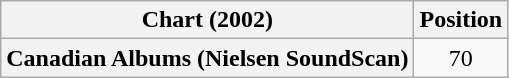<table class="wikitable plainrowheaders" style="text-align:center">
<tr>
<th>Chart (2002)</th>
<th>Position</th>
</tr>
<tr>
<th scope="row">Canadian Albums (Nielsen SoundScan)</th>
<td>70</td>
</tr>
</table>
